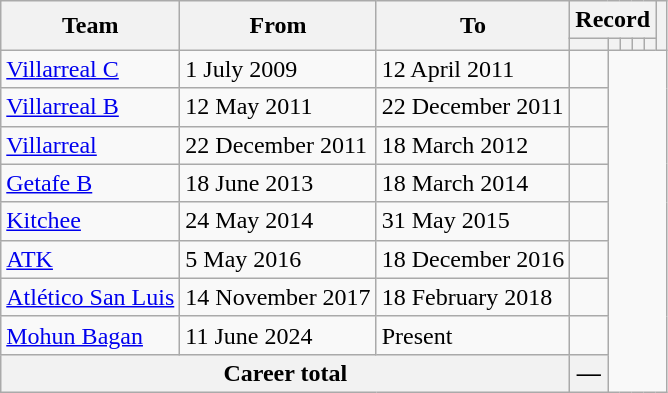<table class=wikitable style="text-align: center">
<tr>
<th rowspan=2>Team</th>
<th rowspan=2>From</th>
<th rowspan=2>To</th>
<th colspan=5>Record</th>
<th rowspan=2></th>
</tr>
<tr>
<th></th>
<th></th>
<th></th>
<th></th>
<th></th>
</tr>
<tr>
<td align=left><a href='#'>Villarreal C</a></td>
<td align=left>1 July 2009</td>
<td align=left>12 April 2011<br></td>
<td></td>
</tr>
<tr>
<td align=left><a href='#'>Villarreal B</a></td>
<td align=left>12 May 2011</td>
<td align=left>22 December 2011<br></td>
<td></td>
</tr>
<tr>
<td align=left><a href='#'>Villarreal</a></td>
<td align=left>22 December 2011</td>
<td align=left>18 March 2012<br></td>
<td></td>
</tr>
<tr>
<td align=left><a href='#'>Getafe B</a></td>
<td align=left>18 June 2013</td>
<td align=left>18 March 2014<br></td>
<td></td>
</tr>
<tr>
<td align=left><a href='#'>Kitchee</a></td>
<td align=left>24 May 2014</td>
<td align=left>31 May 2015<br></td>
<td></td>
</tr>
<tr>
<td align=left><a href='#'>ATK</a></td>
<td align=left>5 May 2016</td>
<td align=left>18 December 2016<br></td>
<td></td>
</tr>
<tr>
<td align=left><a href='#'>Atlético San Luis</a></td>
<td align=left>14 November 2017</td>
<td align=left>18 February 2018<br></td>
<td></td>
</tr>
<tr>
<td align=left><a href='#'>Mohun Bagan</a></td>
<td align=left>11 June 2024</td>
<td align=left>Present<br></td>
<td></td>
</tr>
<tr>
<th colspan=3>Career total<br></th>
<th>—</th>
</tr>
</table>
